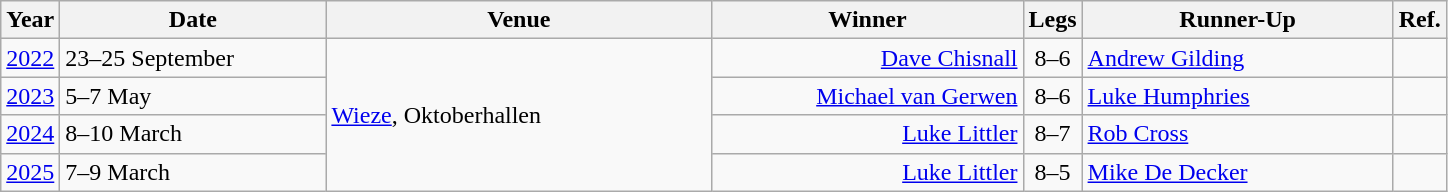<table class="wikitable">
<tr>
<th>Year</th>
<th style=width:170px>Date</th>
<th style=width:250px>Venue</th>
<th style=width:200px>Winner</th>
<th>Legs</th>
<th style=width:200px>Runner-Up</th>
<th>Ref.</th>
</tr>
<tr>
<td align=center><a href='#'>2022</a></td>
<td align=left>23–25 September</td>
<td rowspan=4> <a href='#'>Wieze</a>, Oktoberhallen</td>
<td align=right><a href='#'>Dave Chisnall</a> </td>
<td align=center>8–6</td>
<td> <a href='#'>Andrew Gilding</a></td>
<td align="center"></td>
</tr>
<tr>
<td align=center><a href='#'>2023</a></td>
<td align=left>5–7 May</td>
<td align=right><a href='#'>Michael van Gerwen</a> </td>
<td align=center>8–6</td>
<td> <a href='#'>Luke Humphries</a></td>
<td align="center"></td>
</tr>
<tr>
<td align=center><a href='#'>2024</a></td>
<td align=left>8–10 March</td>
<td align=right><a href='#'>Luke Littler</a> </td>
<td align=center>8–7</td>
<td> <a href='#'>Rob Cross</a></td>
<td align="center"></td>
</tr>
<tr>
<td align=center><a href='#'>2025</a></td>
<td align=left>7–9 March</td>
<td align=right><a href='#'>Luke Littler</a> </td>
<td align=center>8–5</td>
<td> <a href='#'>Mike De Decker</a></td>
<td align="center"></td>
</tr>
</table>
